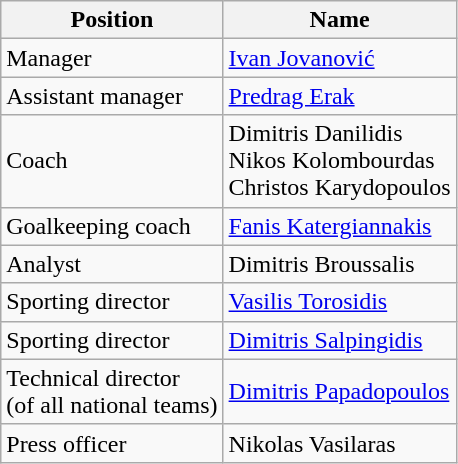<table class="wikitable" style="text-align: left">
<tr>
<th>Position</th>
<th>Name</th>
</tr>
<tr>
<td>Manager</td>
<td> <a href='#'>Ivan Jovanović</a></td>
</tr>
<tr>
<td>Assistant manager</td>
<td> <a href='#'>Predrag Erak</a></td>
</tr>
<tr>
<td>Coach</td>
<td> Dimitris Danilidis <br>  Nikos Kolombourdas <br>  Christos Karydopoulos</td>
</tr>
<tr>
<td>Goalkeeping coach</td>
<td> <a href='#'>Fanis Katergiannakis</a></td>
</tr>
<tr>
<td>Analyst</td>
<td> Dimitris Broussalis</td>
</tr>
<tr>
<td>Sporting director</td>
<td> <a href='#'>Vasilis Torosidis</a></td>
</tr>
<tr>
<td>Sporting director</td>
<td> <a href='#'>Dimitris Salpingidis</a></td>
</tr>
<tr>
<td>Technical director<br>(of all national teams)</td>
<td> <a href='#'>Dimitris Papadopoulos</a></td>
</tr>
<tr>
<td>Press officer</td>
<td> Nikolas Vasilaras</td>
</tr>
</table>
